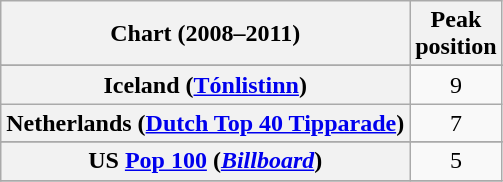<table class="wikitable sortable plainrowheaders" style="text-align:center">
<tr>
<th scope="col">Chart (2008–2011)</th>
<th scope="col">Peak<br>position</th>
</tr>
<tr>
</tr>
<tr>
</tr>
<tr>
</tr>
<tr>
</tr>
<tr>
</tr>
<tr>
</tr>
<tr>
</tr>
<tr>
</tr>
<tr>
<th scope="row">Iceland (<a href='#'>Tónlistinn</a>)</th>
<td>9</td>
</tr>
<tr>
<th scope="row">Netherlands (<a href='#'>Dutch Top 40 Tipparade</a>)</th>
<td>7</td>
</tr>
<tr>
</tr>
<tr>
</tr>
<tr>
</tr>
<tr>
</tr>
<tr>
</tr>
<tr>
</tr>
<tr>
</tr>
<tr>
<th scope="row">US <a href='#'>Pop 100</a> (<em><a href='#'>Billboard</a></em>)</th>
<td>5</td>
</tr>
<tr>
</tr>
</table>
